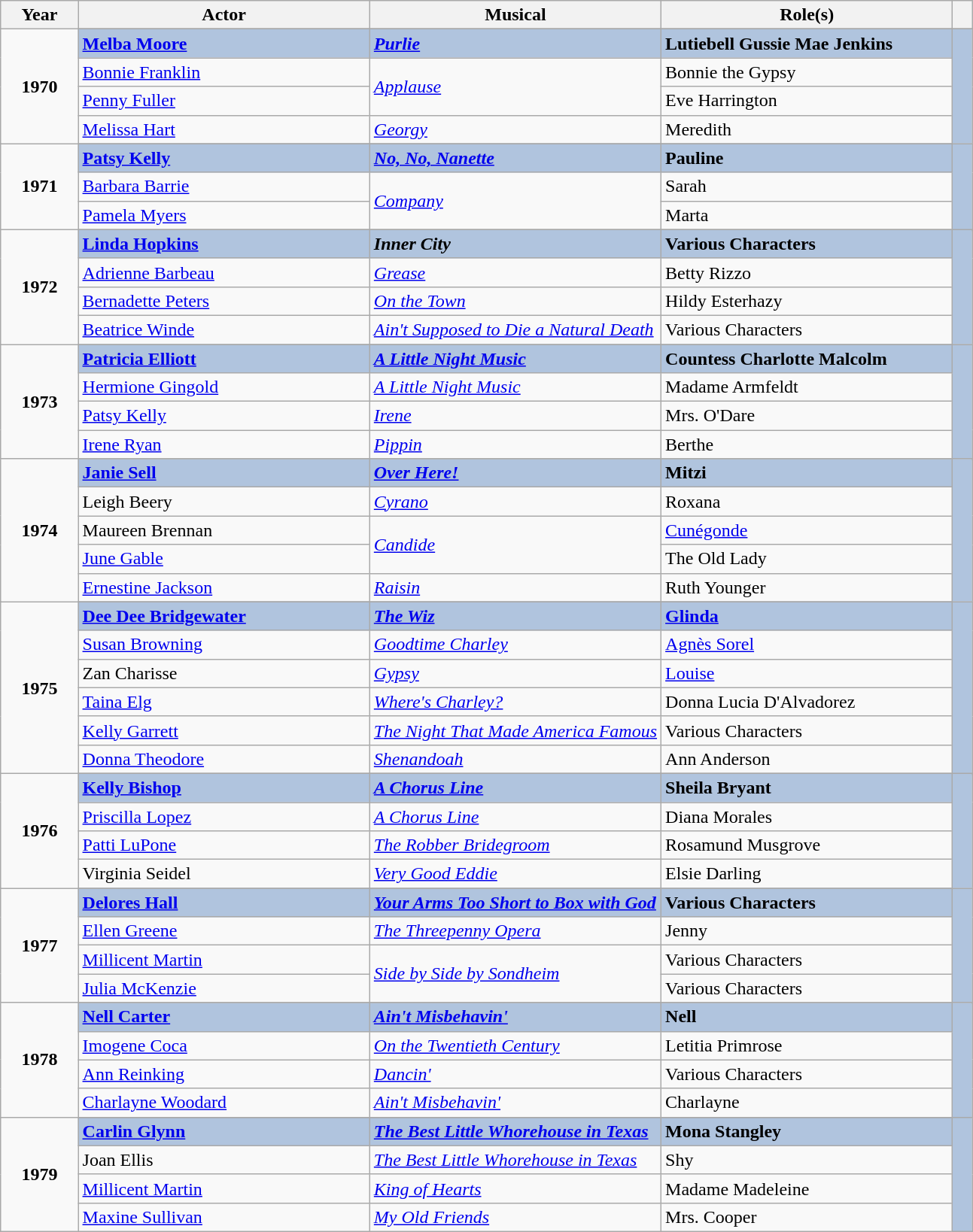<table class="wikitable sortable">
<tr>
<th scope="col" style="width:8%;">Year</th>
<th scope="col" style="width:30%;">Actor</th>
<th scope="col" style="width:30%;">Musical</th>
<th scope="col" style="width:30%;">Role(s)</th>
<th scope="col" style="width:2%;" class="unsortable"></th>
</tr>
<tr>
<td rowspan="5" align="center"><strong>1970</strong> <br> </td>
</tr>
<tr style="background:#B0C4DE">
<td><strong><a href='#'>Melba Moore</a></strong></td>
<td><strong><em><a href='#'>Purlie</a></em></strong></td>
<td><strong>Lutiebell Gussie Mae Jenkins</strong></td>
<td rowspan="5" align="center"></td>
</tr>
<tr>
<td><a href='#'>Bonnie Franklin</a></td>
<td rowspan="2"><em><a href='#'>Applause</a></em></td>
<td>Bonnie the Gypsy</td>
</tr>
<tr>
<td><a href='#'>Penny Fuller</a></td>
<td>Eve Harrington</td>
</tr>
<tr>
<td><a href='#'>Melissa Hart</a></td>
<td><em><a href='#'>Georgy</a></em></td>
<td>Meredith</td>
</tr>
<tr>
<td rowspan="4" align="center"><strong>1971</strong> <br> </td>
</tr>
<tr style="background:#B0C4DE">
<td><strong><a href='#'>Patsy Kelly</a></strong></td>
<td><strong><em><a href='#'>No, No, Nanette</a></em></strong></td>
<td><strong>Pauline</strong></td>
<td rowspan="4" align="center"></td>
</tr>
<tr>
<td><a href='#'>Barbara Barrie</a></td>
<td rowspan="2"><em><a href='#'>Company</a></em></td>
<td>Sarah</td>
</tr>
<tr>
<td><a href='#'>Pamela Myers</a></td>
<td>Marta</td>
</tr>
<tr>
<td rowspan="5" align="center"><strong>1972</strong> <br> </td>
</tr>
<tr style="background:#B0C4DE">
<td><strong><a href='#'>Linda Hopkins</a></strong></td>
<td><strong><em>Inner City</em></strong></td>
<td><strong>Various Characters</strong></td>
<td rowspan="5" align="center"></td>
</tr>
<tr>
<td><a href='#'>Adrienne Barbeau</a></td>
<td><em><a href='#'>Grease</a></em></td>
<td>Betty Rizzo</td>
</tr>
<tr>
<td><a href='#'>Bernadette Peters</a></td>
<td><em><a href='#'>On the Town</a></em></td>
<td>Hildy Esterhazy</td>
</tr>
<tr>
<td><a href='#'>Beatrice Winde</a></td>
<td><em><a href='#'>Ain't Supposed to Die a Natural Death</a></em></td>
<td>Various Characters</td>
</tr>
<tr>
<td rowspan="5" align="center"><strong>1973</strong> <br> </td>
</tr>
<tr style="background:#B0C4DE">
<td><strong><a href='#'>Patricia Elliott</a></strong></td>
<td><strong><em><a href='#'>A Little Night Music</a></em></strong></td>
<td><strong>Countess Charlotte Malcolm</strong></td>
<td rowspan="5" align="center"></td>
</tr>
<tr>
<td><a href='#'>Hermione Gingold</a></td>
<td><em><a href='#'>A Little Night Music</a></em></td>
<td>Madame Armfeldt</td>
</tr>
<tr>
<td><a href='#'>Patsy Kelly</a></td>
<td><em><a href='#'>Irene</a></em></td>
<td>Mrs. O'Dare</td>
</tr>
<tr>
<td><a href='#'>Irene Ryan</a></td>
<td><em><a href='#'>Pippin</a></em></td>
<td>Berthe</td>
</tr>
<tr>
<td rowspan="6" align="center"><strong>1974</strong> <br> </td>
</tr>
<tr style="background:#B0C4DE">
<td><strong><a href='#'>Janie Sell</a></strong></td>
<td><strong><em><a href='#'>Over Here!</a></em></strong></td>
<td><strong>Mitzi</strong></td>
<td rowspan="6" align="center"></td>
</tr>
<tr>
<td>Leigh Beery</td>
<td><em><a href='#'>Cyrano</a></em></td>
<td>Roxana</td>
</tr>
<tr>
<td>Maureen Brennan</td>
<td rowspan="2"><em><a href='#'>Candide</a></em></td>
<td><a href='#'>Cunégonde</a></td>
</tr>
<tr>
<td><a href='#'>June Gable</a></td>
<td>The Old Lady</td>
</tr>
<tr>
<td><a href='#'>Ernestine Jackson</a></td>
<td><em><a href='#'>Raisin</a></em></td>
<td>Ruth Younger</td>
</tr>
<tr>
<td rowspan="7" align="center"><strong>1975</strong> <br> </td>
</tr>
<tr style="background:#B0C4DE">
<td><strong><a href='#'>Dee Dee Bridgewater</a></strong></td>
<td><strong><em><a href='#'>The Wiz</a></em></strong></td>
<td><strong><a href='#'>Glinda</a></strong></td>
<td rowspan="7" align="center"></td>
</tr>
<tr>
<td><a href='#'>Susan Browning</a></td>
<td><em><a href='#'>Goodtime Charley</a></em></td>
<td><a href='#'>Agnès Sorel</a></td>
</tr>
<tr>
<td>Zan Charisse</td>
<td><em><a href='#'>Gypsy</a></em></td>
<td><a href='#'>Louise</a></td>
</tr>
<tr>
<td><a href='#'>Taina Elg</a></td>
<td><em><a href='#'>Where's Charley?</a></em></td>
<td>Donna Lucia D'Alvadorez</td>
</tr>
<tr>
<td><a href='#'>Kelly Garrett</a></td>
<td><em><a href='#'>The Night That Made America Famous</a></em></td>
<td>Various Characters</td>
</tr>
<tr>
<td><a href='#'>Donna Theodore</a></td>
<td><em><a href='#'>Shenandoah</a></em></td>
<td>Ann Anderson</td>
</tr>
<tr>
<td rowspan="5" align="center"><strong>1976</strong> <br> </td>
</tr>
<tr style="background:#B0C4DE">
<td><strong><a href='#'>Kelly Bishop</a></strong></td>
<td><strong><em><a href='#'>A Chorus Line</a></em></strong></td>
<td><strong>Sheila Bryant</strong></td>
<td rowspan="5" align="center"></td>
</tr>
<tr>
<td><a href='#'>Priscilla Lopez</a></td>
<td><em><a href='#'>A Chorus Line</a></em></td>
<td>Diana Morales</td>
</tr>
<tr>
<td><a href='#'>Patti LuPone</a></td>
<td><em><a href='#'>The Robber Bridegroom</a></em></td>
<td>Rosamund Musgrove</td>
</tr>
<tr>
<td>Virginia Seidel</td>
<td><em><a href='#'>Very Good Eddie</a></em></td>
<td>Elsie Darling</td>
</tr>
<tr>
<td rowspan="5" align="center"><strong>1977</strong> <br> </td>
</tr>
<tr style="background:#B0C4DE">
<td><strong><a href='#'>Delores Hall</a></strong></td>
<td><strong><em><a href='#'>Your Arms Too Short to Box with God</a></em></strong></td>
<td><strong>Various Characters</strong></td>
<td rowspan="5" align="center"></td>
</tr>
<tr>
<td><a href='#'>Ellen Greene</a></td>
<td><em><a href='#'>The Threepenny Opera</a></em></td>
<td>Jenny</td>
</tr>
<tr>
<td><a href='#'>Millicent Martin</a></td>
<td rowspan="2"><em><a href='#'>Side by Side by Sondheim</a></em></td>
<td>Various Characters</td>
</tr>
<tr>
<td><a href='#'>Julia McKenzie</a></td>
<td>Various Characters</td>
</tr>
<tr>
<td rowspan="5" align="center"><strong>1978</strong> <br> </td>
</tr>
<tr style="background:#B0C4DE">
<td><strong><a href='#'>Nell Carter</a></strong></td>
<td><strong><em><a href='#'>Ain't Misbehavin'</a></em></strong></td>
<td><strong>Nell</strong></td>
<td rowspan="5" align="center"></td>
</tr>
<tr>
<td><a href='#'>Imogene Coca</a></td>
<td><em><a href='#'>On the Twentieth Century</a></em></td>
<td>Letitia Primrose</td>
</tr>
<tr>
<td><a href='#'>Ann Reinking</a></td>
<td><em><a href='#'>Dancin'</a></em></td>
<td>Various Characters</td>
</tr>
<tr>
<td><a href='#'>Charlayne Woodard</a></td>
<td><em><a href='#'>Ain't Misbehavin'</a></em></td>
<td>Charlayne</td>
</tr>
<tr>
<td rowspan="5" align="center"><strong>1979</strong> <br> </td>
</tr>
<tr style="background:#B0C4DE">
<td><strong><a href='#'>Carlin Glynn</a></strong></td>
<td><strong><em><a href='#'>The Best Little Whorehouse in Texas</a></em></strong></td>
<td><strong>Mona Stangley</strong></td>
<td rowspan="5" align="center"></td>
</tr>
<tr>
<td>Joan Ellis</td>
<td><em><a href='#'>The Best Little Whorehouse in Texas</a></em></td>
<td>Shy</td>
</tr>
<tr>
<td><a href='#'>Millicent Martin</a></td>
<td><em><a href='#'>King of Hearts</a></em></td>
<td>Madame Madeleine</td>
</tr>
<tr>
<td><a href='#'>Maxine Sullivan</a></td>
<td><em><a href='#'>My Old Friends</a></em></td>
<td>Mrs. Cooper</td>
</tr>
</table>
